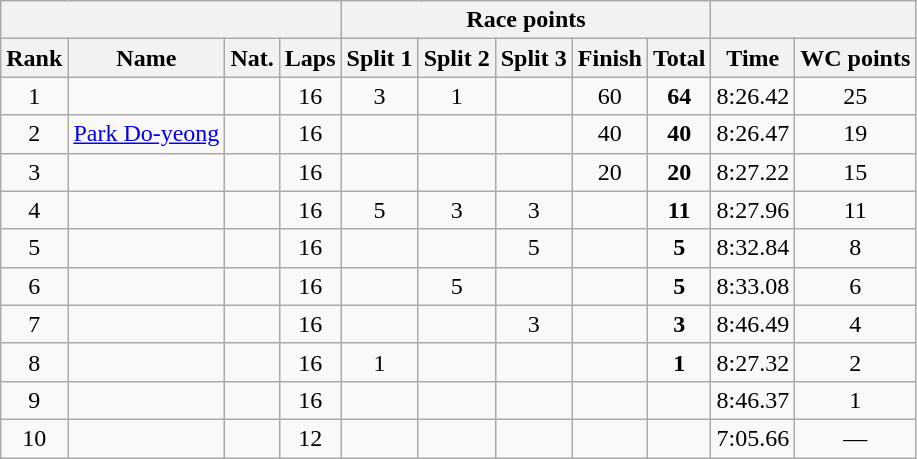<table class="wikitable sortable" style="text-align:center">
<tr>
<th colspan=4></th>
<th colspan=5>Race points</th>
<th colspan=2></th>
</tr>
<tr>
<th>Rank</th>
<th>Name</th>
<th>Nat.</th>
<th>Laps</th>
<th>Split 1</th>
<th>Split 2</th>
<th>Split 3</th>
<th>Finish</th>
<th>Total</th>
<th>Time</th>
<th>WC points</th>
</tr>
<tr>
<td>1</td>
<td align=left></td>
<td></td>
<td>16</td>
<td>3</td>
<td>1</td>
<td></td>
<td>60</td>
<td><strong>64</strong></td>
<td>8:26.42</td>
<td>25</td>
</tr>
<tr>
<td>2</td>
<td align=left><a href='#'>Park Do-yeong</a></td>
<td></td>
<td>16</td>
<td></td>
<td></td>
<td></td>
<td>40</td>
<td><strong>40</strong></td>
<td>8:26.47</td>
<td>19</td>
</tr>
<tr>
<td>3</td>
<td align=left></td>
<td></td>
<td>16</td>
<td></td>
<td></td>
<td></td>
<td>20</td>
<td><strong>20</strong></td>
<td>8:27.22</td>
<td>15</td>
</tr>
<tr>
<td>4</td>
<td align=left></td>
<td></td>
<td>16</td>
<td>5</td>
<td>3</td>
<td>3</td>
<td></td>
<td><strong>11</strong></td>
<td>8:27.96</td>
<td>11</td>
</tr>
<tr>
<td>5</td>
<td align=left></td>
<td></td>
<td>16</td>
<td></td>
<td></td>
<td>5</td>
<td></td>
<td><strong>5</strong></td>
<td>8:32.84</td>
<td>8</td>
</tr>
<tr>
<td>6</td>
<td align=left></td>
<td></td>
<td>16</td>
<td></td>
<td>5</td>
<td></td>
<td></td>
<td><strong>5</strong></td>
<td>8:33.08</td>
<td>6</td>
</tr>
<tr>
<td>7</td>
<td align=left></td>
<td></td>
<td>16</td>
<td></td>
<td></td>
<td>3</td>
<td></td>
<td><strong>3</strong></td>
<td>8:46.49</td>
<td>4</td>
</tr>
<tr>
<td>8</td>
<td align=left></td>
<td></td>
<td>16</td>
<td>1</td>
<td></td>
<td></td>
<td></td>
<td><strong>1</strong></td>
<td>8:27.32</td>
<td>2</td>
</tr>
<tr>
<td>9</td>
<td align=left></td>
<td></td>
<td>16</td>
<td></td>
<td></td>
<td></td>
<td></td>
<td></td>
<td>8:46.37</td>
<td>1</td>
</tr>
<tr>
<td>10</td>
<td align=left></td>
<td></td>
<td>12</td>
<td></td>
<td></td>
<td></td>
<td></td>
<td></td>
<td>7:05.66</td>
<td>—</td>
</tr>
</table>
